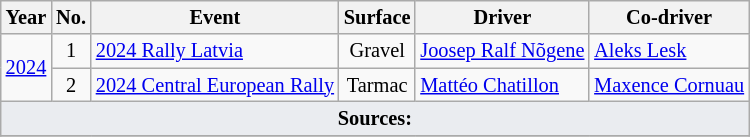<table class="wikitable" style="font-size: 85%; ">
<tr>
<th>Year</th>
<th>No.</th>
<th>Event</th>
<th>Surface</th>
<th>Driver</th>
<th>Co-driver</th>
</tr>
<tr>
<td align="center" rowspan="2"><a href='#'>2024</a></td>
<td align="center">1</td>
<td> <a href='#'>2024 Rally Latvia</a></td>
<td align="center">Gravel</td>
<td> <a href='#'>Joosep Ralf Nõgene</a></td>
<td> <a href='#'>Aleks Lesk</a></td>
</tr>
<tr>
<td align="center">2</td>
<td> <a href='#'>2024 Central European Rally</a></td>
<td align="center">Tarmac</td>
<td> <a href='#'>Mattéo Chatillon</a></td>
<td> <a href='#'>Maxence Cornuau</a></td>
</tr>
<tr>
<td colspan="6" style="background-color:#EAECF0;text-align:center"><strong>Sources:</strong></td>
</tr>
<tr>
</tr>
</table>
